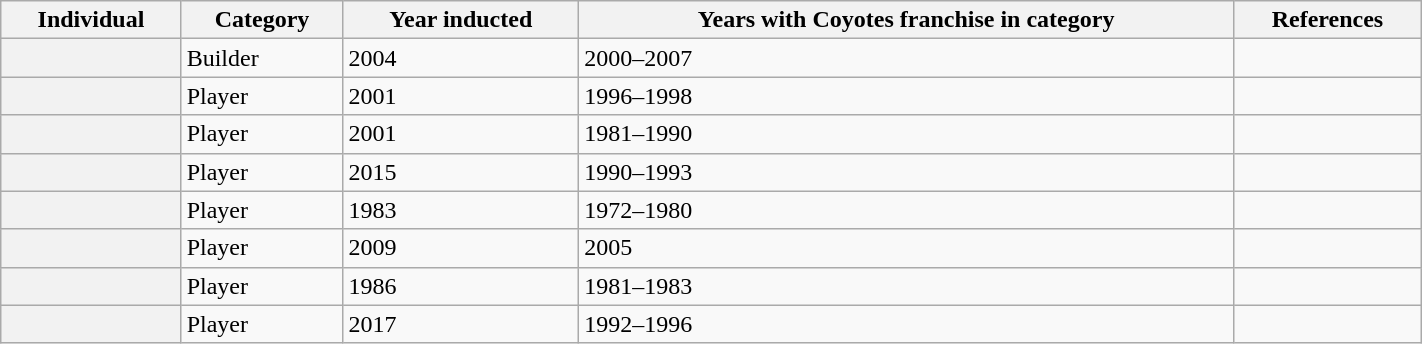<table class="wikitable sortable" width="75%">
<tr>
<th scope="col">Individual</th>
<th scope="col">Category</th>
<th scope="col">Year inducted</th>
<th scope="col">Years with Coyotes franchise in category</th>
<th scope="col" class="unsortable">References</th>
</tr>
<tr>
<th scope="row"></th>
<td>Builder</td>
<td>2004</td>
<td>2000–2007</td>
<td></td>
</tr>
<tr>
<th scope="row"></th>
<td>Player</td>
<td>2001</td>
<td>1996–1998</td>
<td></td>
</tr>
<tr>
<th scope="row"></th>
<td>Player</td>
<td>2001</td>
<td>1981–1990</td>
<td></td>
</tr>
<tr>
<th scope="row"></th>
<td>Player</td>
<td>2015</td>
<td>1990–1993</td>
<td></td>
</tr>
<tr>
<th scope="row"></th>
<td>Player</td>
<td>1983</td>
<td>1972–1980</td>
<td></td>
</tr>
<tr>
<th scope="row"></th>
<td>Player</td>
<td>2009</td>
<td>2005</td>
<td></td>
</tr>
<tr>
<th scope="row"></th>
<td>Player</td>
<td>1986</td>
<td>1981–1983</td>
<td></td>
</tr>
<tr>
<th scope="row"></th>
<td>Player</td>
<td>2017</td>
<td>1992–1996</td>
<td></td>
</tr>
</table>
